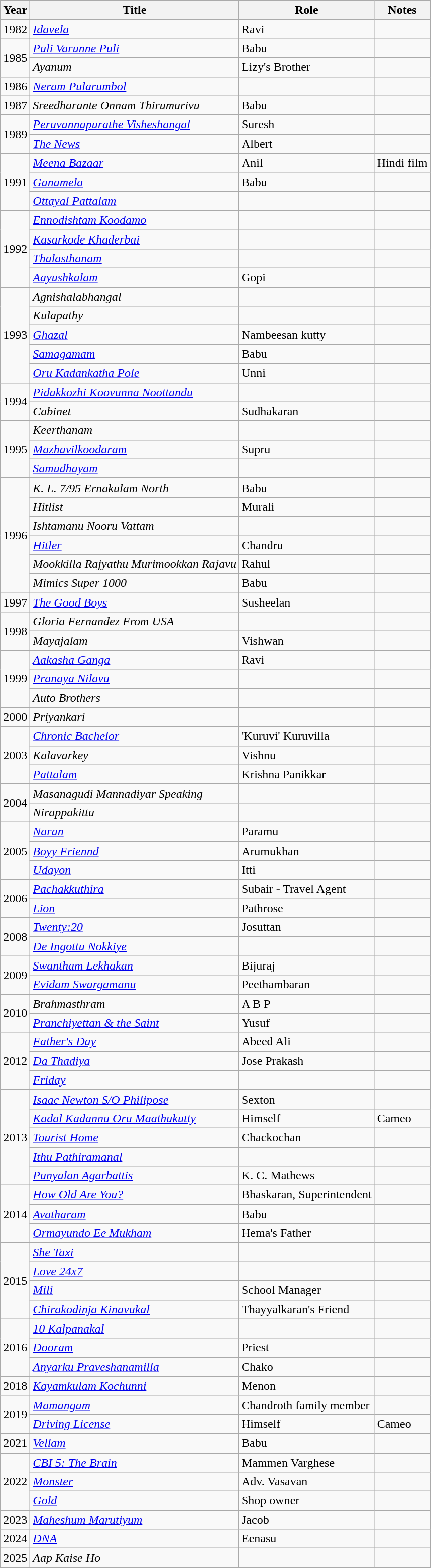<table class="wikitable sortable">
<tr>
<th>Year</th>
<th>Title</th>
<th>Role</th>
<th class="unsortable">Notes</th>
</tr>
<tr>
<td>1982</td>
<td><em><a href='#'>Idavela</a></em></td>
<td>Ravi</td>
<td></td>
</tr>
<tr>
<td rowspan=2>1985</td>
<td><em><a href='#'>Puli Varunne Puli</a></em></td>
<td>Babu</td>
<td></td>
</tr>
<tr>
<td><em>Ayanum</em></td>
<td>Lizy's Brother</td>
<td></td>
</tr>
<tr>
<td>1986</td>
<td><em><a href='#'>Neram Pularumbol</a></em></td>
<td></td>
<td></td>
</tr>
<tr>
<td>1987</td>
<td><em>Sreedharante Onnam Thirumurivu</em></td>
<td>Babu</td>
<td></td>
</tr>
<tr>
<td rowspan=2>1989</td>
<td><em><a href='#'>Peruvannapurathe Visheshangal</a></em></td>
<td>Suresh</td>
<td></td>
</tr>
<tr>
<td><em><a href='#'>The News</a></em></td>
<td>Albert</td>
<td></td>
</tr>
<tr>
<td rowspan=3>1991</td>
<td><em><a href='#'>Meena Bazaar</a></em></td>
<td>Anil</td>
<td>Hindi film</td>
</tr>
<tr>
<td><em><a href='#'>Ganamela</a></em></td>
<td>Babu</td>
<td></td>
</tr>
<tr>
<td><em><a href='#'>Ottayal Pattalam</a></em></td>
<td></td>
<td></td>
</tr>
<tr>
<td rowspan=4>1992</td>
<td><em><a href='#'>Ennodishtam Koodamo</a></em></td>
<td></td>
<td></td>
</tr>
<tr>
<td><em><a href='#'>Kasarkode Khaderbai</a></em></td>
<td></td>
<td></td>
</tr>
<tr>
<td><em><a href='#'>Thalasthanam</a></em></td>
<td></td>
<td></td>
</tr>
<tr>
<td><em><a href='#'>Aayushkalam</a></em></td>
<td>Gopi</td>
<td></td>
</tr>
<tr>
<td rowspan=5>1993</td>
<td><em>Agnishalabhangal</em></td>
<td></td>
<td></td>
</tr>
<tr>
<td><em>Kulapathy</em></td>
<td></td>
<td></td>
</tr>
<tr>
<td><em><a href='#'>Ghazal</a></em></td>
<td>Nambeesan kutty</td>
<td></td>
</tr>
<tr>
<td><em><a href='#'>Samagamam</a></em></td>
<td>Babu</td>
<td></td>
</tr>
<tr>
<td><em><a href='#'>Oru Kadankatha Pole</a></em></td>
<td>Unni</td>
<td></td>
</tr>
<tr>
<td rowspan=2>1994</td>
<td><em><a href='#'>Pidakkozhi Koovunna Noottandu</a></em></td>
<td></td>
<td></td>
</tr>
<tr>
<td><em>Cabinet</em></td>
<td>Sudhakaran</td>
<td></td>
</tr>
<tr>
<td rowspan=3>1995</td>
<td><em>Keerthanam</em></td>
<td></td>
<td></td>
</tr>
<tr>
<td><em><a href='#'>Mazhavilkoodaram</a></em></td>
<td>Supru</td>
<td></td>
</tr>
<tr>
<td><em><a href='#'>Samudhayam</a></em></td>
<td></td>
<td></td>
</tr>
<tr>
<td rowspan=6>1996</td>
<td><em>K. L. 7/95 Ernakulam North</em></td>
<td>Babu</td>
<td></td>
</tr>
<tr>
<td><em>Hitlist</em></td>
<td>Murali</td>
<td></td>
</tr>
<tr>
<td><em>Ishtamanu Nooru Vattam</em></td>
<td></td>
<td></td>
</tr>
<tr>
<td><em><a href='#'>Hitler</a></em></td>
<td>Chandru</td>
<td></td>
</tr>
<tr>
<td><em>Mookkilla Rajyathu Murimookkan Rajavu</em></td>
<td>Rahul</td>
<td></td>
</tr>
<tr>
<td><em>Mimics Super 1000</em></td>
<td>Babu</td>
<td></td>
</tr>
<tr>
<td>1997</td>
<td><em><a href='#'>The Good Boys</a></em></td>
<td>Susheelan</td>
<td></td>
</tr>
<tr>
<td rowspan=2>1998</td>
<td><em>Gloria Fernandez From USA</em></td>
<td></td>
<td></td>
</tr>
<tr>
<td><em>Mayajalam</em></td>
<td>Vishwan</td>
<td></td>
</tr>
<tr>
<td rowspan=3>1999</td>
<td><em><a href='#'>Aakasha Ganga</a></em></td>
<td>Ravi</td>
<td></td>
</tr>
<tr>
<td><em><a href='#'>Pranaya Nilavu</a></em></td>
<td></td>
<td></td>
</tr>
<tr>
<td><em>Auto Brothers</em></td>
<td></td>
<td></td>
</tr>
<tr>
<td>2000</td>
<td><em>Priyankari</em></td>
<td></td>
<td></td>
</tr>
<tr>
<td rowspan=3>2003</td>
<td><em><a href='#'>Chronic Bachelor</a></em></td>
<td>'Kuruvi' Kuruvilla</td>
<td></td>
</tr>
<tr>
<td><em>Kalavarkey</em></td>
<td>Vishnu</td>
<td></td>
</tr>
<tr>
<td><em><a href='#'>Pattalam</a></em></td>
<td>Krishna Panikkar</td>
<td></td>
</tr>
<tr>
<td rowspan=2>2004</td>
<td><em>Masanagudi Mannadiyar Speaking</em></td>
<td></td>
<td></td>
</tr>
<tr>
<td><em>Nirappakittu</em></td>
<td></td>
<td></td>
</tr>
<tr>
<td rowspan=3>2005</td>
<td><em><a href='#'>Naran</a></em></td>
<td>Paramu</td>
<td></td>
</tr>
<tr>
<td><em><a href='#'>Boyy Friennd</a></em></td>
<td>Arumukhan</td>
<td></td>
</tr>
<tr>
<td><em><a href='#'>Udayon</a></em></td>
<td>Itti</td>
<td></td>
</tr>
<tr>
<td rowspan=2>2006</td>
<td><em><a href='#'>Pachakkuthira</a></em></td>
<td>Subair - Travel Agent</td>
<td></td>
</tr>
<tr>
<td><em><a href='#'>Lion</a></em></td>
<td>Pathrose</td>
<td></td>
</tr>
<tr>
<td rowspan=2>2008</td>
<td><em><a href='#'>Twenty:20</a></em></td>
<td>Josuttan</td>
<td></td>
</tr>
<tr>
<td><em><a href='#'>De Ingottu Nokkiye</a></em></td>
<td></td>
<td></td>
</tr>
<tr>
<td rowspan=2>2009</td>
<td><em><a href='#'>Swantham Lekhakan</a></em></td>
<td>Bijuraj</td>
<td></td>
</tr>
<tr>
<td><em><a href='#'>Evidam Swargamanu</a></em></td>
<td>Peethambaran</td>
<td></td>
</tr>
<tr>
<td rowspan=2>2010</td>
<td><em>Brahmasthram</em></td>
<td>A B P</td>
<td></td>
</tr>
<tr>
<td><em><a href='#'>Pranchiyettan & the Saint</a></em></td>
<td>Yusuf</td>
<td></td>
</tr>
<tr>
<td rowspan=3>2012</td>
<td><em><a href='#'>Father's Day</a></em></td>
<td>Abeed Ali</td>
<td></td>
</tr>
<tr>
<td><em><a href='#'>Da Thadiya</a></em></td>
<td>Jose Prakash</td>
<td></td>
</tr>
<tr>
<td><em><a href='#'>Friday</a></em></td>
<td></td>
<td></td>
</tr>
<tr>
<td rowspan=5>2013</td>
<td><em><a href='#'>Isaac Newton S/O Philipose</a></em></td>
<td>Sexton</td>
<td></td>
</tr>
<tr>
<td><em><a href='#'>Kadal Kadannu Oru Maathukutty</a></em></td>
<td>Himself</td>
<td>Cameo</td>
</tr>
<tr>
<td><em><a href='#'>Tourist Home</a></em></td>
<td>Chackochan</td>
<td></td>
</tr>
<tr>
<td><em><a href='#'>Ithu Pathiramanal</a></em></td>
<td></td>
<td></td>
</tr>
<tr>
<td><em><a href='#'>Punyalan Agarbattis</a></em></td>
<td>K. C. Mathews</td>
<td></td>
</tr>
<tr>
<td rowspan=3>2014</td>
<td><em><a href='#'>How Old Are You?</a></em></td>
<td>Bhaskaran, Superintendent</td>
<td></td>
</tr>
<tr>
<td><em><a href='#'>Avatharam</a></em></td>
<td>Babu</td>
<td></td>
</tr>
<tr>
<td><em><a href='#'>Ormayundo Ee Mukham</a></em></td>
<td>Hema's Father</td>
<td></td>
</tr>
<tr>
<td rowspan=4>2015</td>
<td><em><a href='#'>She Taxi</a></em></td>
<td></td>
<td></td>
</tr>
<tr>
<td><em><a href='#'>Love 24x7</a></em></td>
<td></td>
<td></td>
</tr>
<tr>
<td><em><a href='#'>Mili</a></em></td>
<td>School Manager</td>
<td></td>
</tr>
<tr>
<td><em><a href='#'>Chirakodinja Kinavukal</a></em></td>
<td>Thayyalkaran's Friend</td>
<td></td>
</tr>
<tr>
<td rowspan=3>2016</td>
<td><em><a href='#'>10 Kalpanakal</a></em></td>
<td></td>
<td></td>
</tr>
<tr>
<td><em><a href='#'>Dooram</a></em></td>
<td>Priest</td>
<td></td>
</tr>
<tr>
<td><em><a href='#'>Anyarku Praveshanamilla</a></em></td>
<td>Chako</td>
<td></td>
</tr>
<tr>
<td>2018</td>
<td><em><a href='#'>Kayamkulam Kochunni</a></em></td>
<td>Menon</td>
<td></td>
</tr>
<tr>
<td rowspan=2>2019</td>
<td><em><a href='#'>Mamangam</a></em></td>
<td>Chandroth family member</td>
<td></td>
</tr>
<tr>
<td><em><a href='#'>Driving License</a></em></td>
<td>Himself</td>
<td>Cameo</td>
</tr>
<tr>
<td>2021</td>
<td><em><a href='#'>Vellam</a></em></td>
<td>Babu</td>
<td></td>
</tr>
<tr>
<td rowspan=3>2022</td>
<td><em><a href='#'>CBI 5: The Brain</a></em></td>
<td>Mammen Varghese</td>
<td></td>
</tr>
<tr>
<td><em><a href='#'>Monster</a></em></td>
<td>Adv. Vasavan</td>
<td></td>
</tr>
<tr>
<td><em><a href='#'>Gold</a></em></td>
<td>Shop owner</td>
<td></td>
</tr>
<tr>
<td>2023</td>
<td><em><a href='#'>Maheshum Marutiyum</a></em></td>
<td>Jacob</td>
<td></td>
</tr>
<tr>
<td>2024</td>
<td><em><a href='#'>DNA</a></em></td>
<td>Eenasu</td>
<td></td>
</tr>
<tr>
<td>2025</td>
<td><em>Aap Kaise Ho</em></td>
<td></td>
<td></td>
</tr>
<tr>
</tr>
</table>
